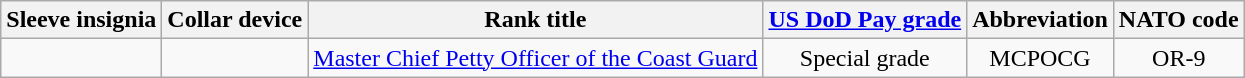<table class="wikitable">
<tr>
<th>Sleeve insignia</th>
<th>Collar device</th>
<th>Rank title</th>
<th><a href='#'>US DoD Pay grade</a></th>
<th>Abbreviation</th>
<th>NATO code</th>
</tr>
<tr>
<td align="center"></td>
<td align="center"></td>
<td><a href='#'>Master Chief Petty Officer of the Coast Guard</a></td>
<td align="center">Special grade</td>
<td align="center">MCPOCG</td>
<td align="center">OR-9</td>
</tr>
</table>
